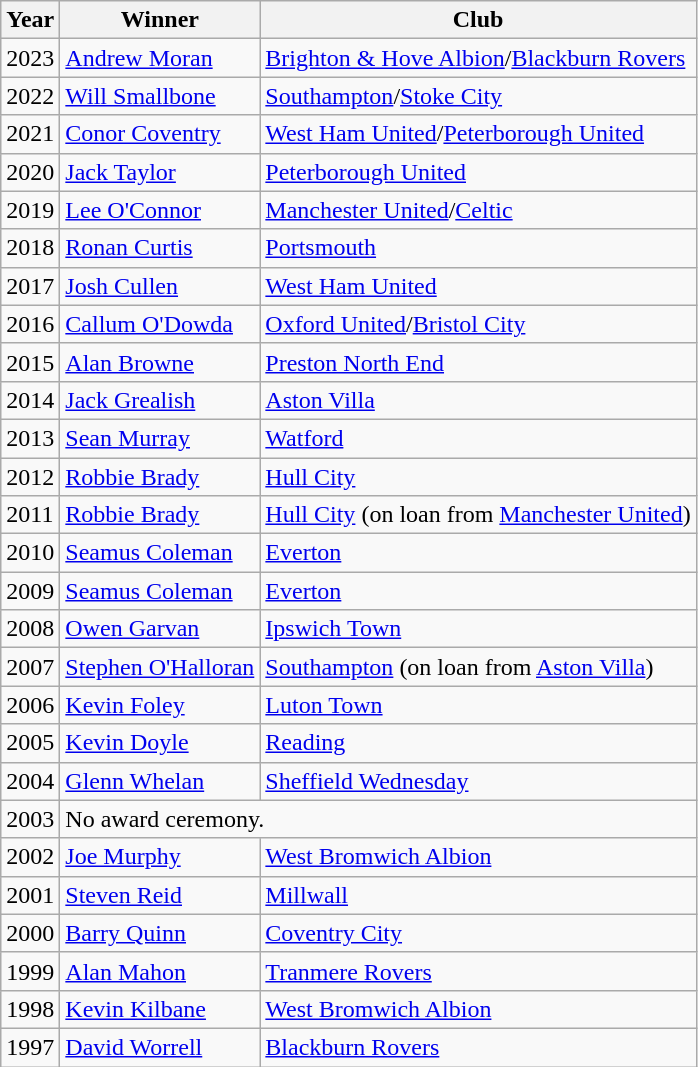<table class="wikitable">
<tr>
<th>Year</th>
<th>Winner</th>
<th>Club</th>
</tr>
<tr>
<td>2023</td>
<td><a href='#'>Andrew Moran</a></td>
<td><a href='#'>Brighton & Hove Albion</a>/<a href='#'>Blackburn Rovers</a></td>
</tr>
<tr>
<td>2022</td>
<td><a href='#'>Will Smallbone</a></td>
<td><a href='#'>Southampton</a>/<a href='#'>Stoke City</a></td>
</tr>
<tr>
<td>2021</td>
<td><a href='#'>Conor Coventry</a></td>
<td><a href='#'>West Ham United</a>/<a href='#'>Peterborough United</a></td>
</tr>
<tr>
<td>2020</td>
<td><a href='#'>Jack Taylor</a></td>
<td><a href='#'>Peterborough United</a></td>
</tr>
<tr>
<td>2019</td>
<td><a href='#'>Lee O'Connor</a></td>
<td><a href='#'>Manchester United</a>/<a href='#'>Celtic</a></td>
</tr>
<tr>
<td>2018</td>
<td><a href='#'>Ronan Curtis</a></td>
<td><a href='#'>Portsmouth</a></td>
</tr>
<tr>
<td>2017</td>
<td><a href='#'>Josh Cullen</a></td>
<td><a href='#'>West Ham United</a></td>
</tr>
<tr>
<td>2016</td>
<td><a href='#'>Callum O'Dowda</a></td>
<td><a href='#'>Oxford United</a>/<a href='#'>Bristol City</a></td>
</tr>
<tr>
<td>2015</td>
<td><a href='#'>Alan Browne</a></td>
<td><a href='#'>Preston North End</a></td>
</tr>
<tr>
<td>2014</td>
<td><a href='#'>Jack Grealish</a></td>
<td><a href='#'>Aston Villa</a></td>
</tr>
<tr>
<td>2013</td>
<td><a href='#'>Sean Murray</a></td>
<td><a href='#'>Watford</a></td>
</tr>
<tr>
<td>2012</td>
<td><a href='#'>Robbie Brady</a></td>
<td><a href='#'>Hull City</a></td>
</tr>
<tr>
<td>2011</td>
<td><a href='#'>Robbie Brady</a></td>
<td><a href='#'>Hull City</a> (on loan from <a href='#'>Manchester United</a>)</td>
</tr>
<tr>
<td>2010</td>
<td><a href='#'>Seamus Coleman</a></td>
<td><a href='#'>Everton</a></td>
</tr>
<tr>
<td>2009</td>
<td><a href='#'>Seamus Coleman</a></td>
<td><a href='#'>Everton</a></td>
</tr>
<tr>
<td>2008</td>
<td><a href='#'>Owen Garvan</a></td>
<td><a href='#'>Ipswich Town</a></td>
</tr>
<tr>
<td>2007</td>
<td><a href='#'>Stephen O'Halloran</a></td>
<td><a href='#'>Southampton</a> (on loan from <a href='#'>Aston Villa</a>)</td>
</tr>
<tr>
<td>2006</td>
<td><a href='#'>Kevin Foley</a></td>
<td><a href='#'>Luton Town</a></td>
</tr>
<tr>
<td>2005</td>
<td><a href='#'>Kevin Doyle</a></td>
<td><a href='#'>Reading</a></td>
</tr>
<tr>
<td>2004</td>
<td><a href='#'>Glenn Whelan</a></td>
<td><a href='#'>Sheffield Wednesday</a></td>
</tr>
<tr>
<td>2003</td>
<td colspan="2">No award ceremony.</td>
</tr>
<tr>
<td>2002</td>
<td><a href='#'>Joe Murphy</a></td>
<td><a href='#'>West Bromwich Albion</a></td>
</tr>
<tr>
<td>2001</td>
<td><a href='#'>Steven Reid</a></td>
<td><a href='#'>Millwall</a></td>
</tr>
<tr>
<td>2000</td>
<td><a href='#'>Barry Quinn</a></td>
<td><a href='#'>Coventry City</a></td>
</tr>
<tr>
<td>1999</td>
<td><a href='#'>Alan Mahon</a></td>
<td><a href='#'>Tranmere Rovers</a></td>
</tr>
<tr>
<td>1998</td>
<td><a href='#'>Kevin Kilbane</a></td>
<td><a href='#'>West Bromwich Albion</a></td>
</tr>
<tr>
<td>1997</td>
<td><a href='#'>David Worrell</a></td>
<td><a href='#'>Blackburn Rovers</a></td>
</tr>
</table>
